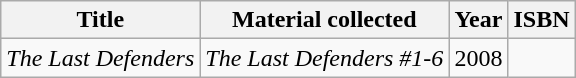<table class="wikitable sortable">
<tr>
<th>Title</th>
<th>Material collected</th>
<th>Year</th>
<th>ISBN</th>
</tr>
<tr>
<td><em>The Last Defenders</em></td>
<td><em>The Last Defenders #1-6</em></td>
<td>2008</td>
<td></td>
</tr>
</table>
